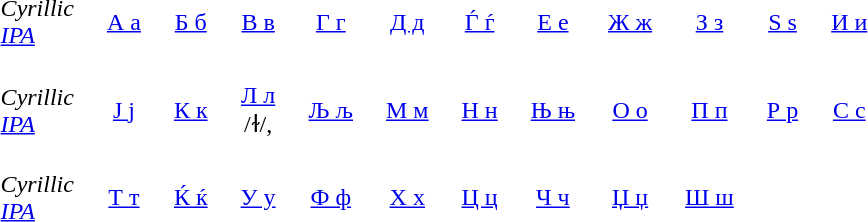<table cellpadding="10" style="margin:auto; text-align:center;">
<tr>
<td align="left"><em>Cyrillic</em><br><em><a href='#'>IPA</a></em></td>
<td><a href='#'>А а</a><br></td>
<td><a href='#'>Б б</a><br></td>
<td><a href='#'>В в</a><br></td>
<td><a href='#'>Г г</a><br></td>
<td><a href='#'>Д д</a><br></td>
<td><a href='#'>Ѓ ѓ</a><br></td>
<td><a href='#'>Е е</a><br></td>
<td><a href='#'>Ж ж</a><br></td>
<td><a href='#'>З з</a><br></td>
<td><a href='#'>Ѕ ѕ</a><br></td>
<td><a href='#'>И и</a><br></td>
</tr>
<tr>
<td align="left"><em>Cyrillic</em><br><em><a href='#'>IPA</a></em></td>
<td><a href='#'>Ј ј</a><br></td>
<td><a href='#'>К к</a><br></td>
<td><a href='#'>Л л</a><br>/ɫ/, </td>
<td><a href='#'>Љ љ</a><br></td>
<td><a href='#'>М м</a><br></td>
<td><a href='#'>Н н</a><br></td>
<td><a href='#'>Њ њ</a><br></td>
<td><a href='#'>О о</a><br></td>
<td><a href='#'>П п</a><br></td>
<td><a href='#'>Р р</a><br></td>
<td><a href='#'>С с</a><br></td>
</tr>
<tr>
<td align="left"><em>Cyrillic</em><br><em><a href='#'>IPA</a></em></td>
<td><a href='#'>Т т</a><br></td>
<td><a href='#'>Ќ ќ</a><br></td>
<td><a href='#'>У у</a><br></td>
<td><a href='#'>Ф ф</a><br></td>
<td><a href='#'>Х х</a><br></td>
<td><a href='#'>Ц ц</a><br></td>
<td><a href='#'>Ч ч</a><br></td>
<td><a href='#'>Џ џ</a><br></td>
<td><a href='#'>Ш ш</a><br></td>
</tr>
</table>
